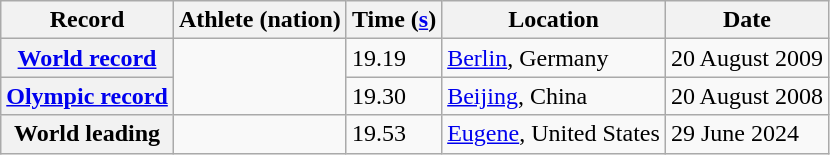<table class="wikitable">
<tr>
<th scope="col">Record</th>
<th scope="col">Athlete (nation)</th>
<th scope="col">Time (<a href='#'>s</a>)</th>
<th scope="col">Location</th>
<th scope="col">Date</th>
</tr>
<tr>
<th scope="row"><a href='#'>World record</a></th>
<td rowspan="2"></td>
<td>19.19</td>
<td><a href='#'>Berlin</a>, Germany</td>
<td>20 August 2009</td>
</tr>
<tr>
<th scope="row"><a href='#'>Olympic record</a></th>
<td>19.30</td>
<td><a href='#'>Beijing</a>, China</td>
<td>20 August 2008</td>
</tr>
<tr>
<th scope="row">World leading</th>
<td></td>
<td>19.53</td>
<td><a href='#'>Eugene</a>, United States</td>
<td>29 June 2024</td>
</tr>
</table>
